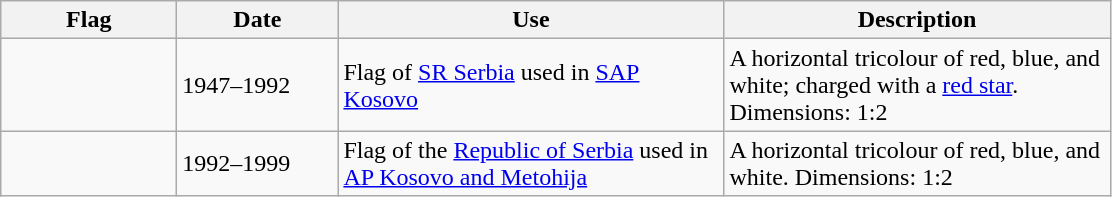<table class="wikitable">
<tr>
<th width="110">Flag</th>
<th width="100">Date</th>
<th width="250">Use</th>
<th width="250">Description</th>
</tr>
<tr>
<td></td>
<td>1947–1992</td>
<td>Flag of <a href='#'>SR Serbia</a> used in <a href='#'>SAP Kosovo</a></td>
<td>A horizontal tricolour of red, blue, and white; charged with a <a href='#'>red star</a>. Dimensions: 1:2</td>
</tr>
<tr>
<td></td>
<td>1992–1999</td>
<td>Flag of the <a href='#'>Republic of Serbia</a> used in <a href='#'>AP Kosovo and Metohija</a></td>
<td>A horizontal tricolour of red, blue, and white. Dimensions: 1:2</td>
</tr>
</table>
